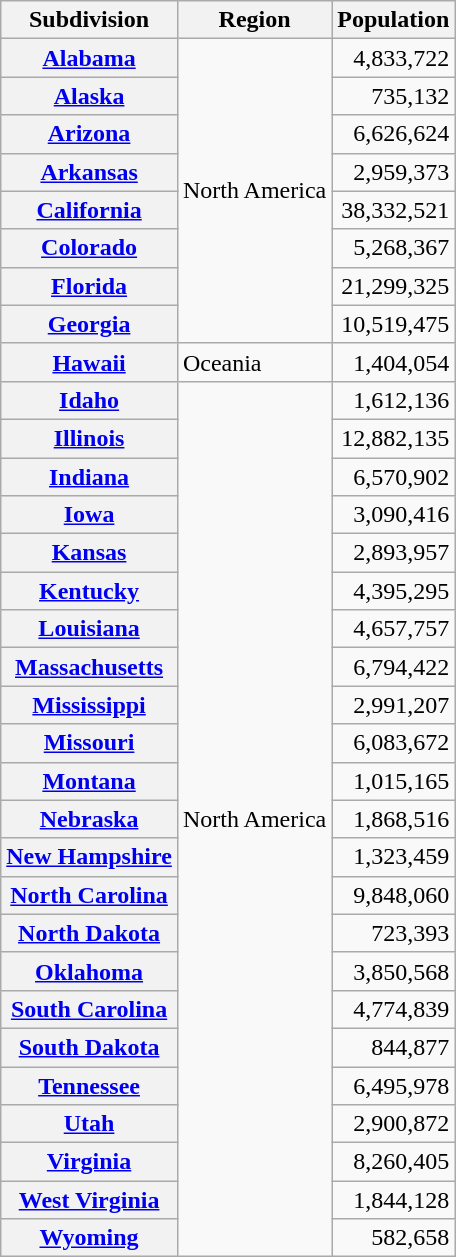<table class="wikitable sortable plainrowheaders">
<tr>
<th scope="col">Subdivision</th>
<th scope="col">Region</th>
<th scope="col">Population</th>
</tr>
<tr>
<th scope="row"><a href='#'>Alabama</a></th>
<td rowspan="8">North America</td>
<td style="text-align:right;">4,833,722</td>
</tr>
<tr>
<th scope="row"><a href='#'>Alaska</a></th>
<td style="text-align:right;">735,132</td>
</tr>
<tr>
<th scope="row"><a href='#'>Arizona</a></th>
<td style="text-align:right;">6,626,624</td>
</tr>
<tr>
<th scope="row"><a href='#'>Arkansas</a></th>
<td style="text-align:right;">2,959,373</td>
</tr>
<tr>
<th scope="row"><a href='#'>California</a></th>
<td style="text-align:right;">38,332,521</td>
</tr>
<tr>
<th scope="row"><a href='#'>Colorado</a></th>
<td style="text-align:right;">5,268,367</td>
</tr>
<tr>
<th scope="row"><a href='#'>Florida</a></th>
<td style="text-align:right;">21,299,325</td>
</tr>
<tr>
<th scope="row"><a href='#'>Georgia</a></th>
<td style="text-align:right;">10,519,475</td>
</tr>
<tr>
<th scope="row"><a href='#'>Hawaii</a></th>
<td>Oceania</td>
<td style="text-align:right;">1,404,054</td>
</tr>
<tr>
<th scope="row"><a href='#'>Idaho</a></th>
<td rowspan="23">North America</td>
<td style="text-align:right;">1,612,136</td>
</tr>
<tr>
<th scope="row"><a href='#'>Illinois</a></th>
<td style="text-align:right;">12,882,135</td>
</tr>
<tr>
<th scope="row"><a href='#'>Indiana</a></th>
<td style="text-align:right;">6,570,902</td>
</tr>
<tr>
<th scope="row"><a href='#'>Iowa</a></th>
<td style="text-align:right;">3,090,416</td>
</tr>
<tr>
<th scope="row"><a href='#'>Kansas</a></th>
<td style="text-align:right;">2,893,957</td>
</tr>
<tr>
<th scope="row"><a href='#'>Kentucky</a></th>
<td style="text-align:right;">4,395,295</td>
</tr>
<tr>
<th scope="row"><a href='#'>Louisiana</a></th>
<td style="text-align:right;">4,657,757</td>
</tr>
<tr>
<th scope="row"><a href='#'>Massachusetts</a></th>
<td style="text-align:right;">6,794,422</td>
</tr>
<tr>
<th scope="row"><a href='#'>Mississippi</a></th>
<td style="text-align:right;">2,991,207</td>
</tr>
<tr>
<th scope="row"><a href='#'>Missouri</a></th>
<td style="text-align:right;">6,083,672</td>
</tr>
<tr>
<th scope="row"><a href='#'>Montana</a></th>
<td style="text-align:right;">1,015,165</td>
</tr>
<tr>
<th scope="row"><a href='#'>Nebraska</a></th>
<td style="text-align:right;">1,868,516</td>
</tr>
<tr>
<th scope="row"><a href='#'>New Hampshire</a></th>
<td style="text-align:right;">1,323,459</td>
</tr>
<tr>
<th scope="row"><a href='#'>North Carolina</a></th>
<td style="text-align:right;">9,848,060</td>
</tr>
<tr>
<th scope="row"><a href='#'>North Dakota</a></th>
<td style="text-align:right;">723,393</td>
</tr>
<tr>
<th scope="row"><a href='#'>Oklahoma</a></th>
<td style="text-align:right;">3,850,568</td>
</tr>
<tr>
<th scope="row"><a href='#'>South Carolina</a></th>
<td style="text-align:right;">4,774,839</td>
</tr>
<tr>
<th scope="row"><a href='#'>South Dakota</a></th>
<td style="text-align:right;">844,877</td>
</tr>
<tr>
<th scope="row"><a href='#'>Tennessee</a></th>
<td style="text-align:right;">6,495,978</td>
</tr>
<tr>
<th scope="row"><a href='#'>Utah</a></th>
<td style="text-align:right;">2,900,872</td>
</tr>
<tr>
<th scope="row"><a href='#'>Virginia</a></th>
<td style="text-align:right;">8,260,405</td>
</tr>
<tr>
<th scope="row"><a href='#'>West Virginia</a></th>
<td style="text-align:right;">1,844,128</td>
</tr>
<tr>
<th scope="row"><a href='#'>Wyoming</a></th>
<td style="text-align:right;">582,658</td>
</tr>
</table>
